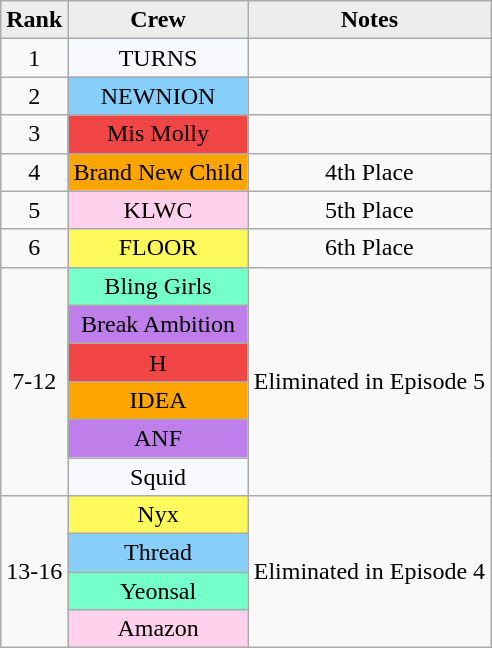<table class="wikitable" style="text-align:center; ">
<tr>
<th style="background:#EDEDED">Rank</th>
<th style="background:#EDEDED">Crew</th>
<th style="background:#EDEDED">Notes</th>
</tr>
<tr>
<td>1</td>
<td style="background:#F8F8FF">TURNS</td>
<td></td>
</tr>
<tr>
<td>2</td>
<td style="background:#87CEFA">NEWNION</td>
<td></td>
</tr>
<tr>
<td>3</td>
<td style="background:#F24646">Mis Molly</td>
<td></td>
</tr>
<tr>
<td>4</td>
<td style="background:orange">Brand New Child</td>
<td>4th Place</td>
</tr>
<tr>
<td>5</td>
<td style="background:#FFD1ED">KLWC</td>
<td>5th Place</td>
</tr>
<tr>
<td>6</td>
<td style="background:#FFFA5C">FLOOR</td>
<td>6th Place</td>
</tr>
<tr>
<td rowspan="6">7-12</td>
<td style="background:#75FFCA">Bling Girls</td>
<td rowspan="6">Eliminated in Episode 5</td>
</tr>
<tr>
<td style="background:#BF7FEB">Break Ambition</td>
</tr>
<tr>
<td style="background:#F24646">H</td>
</tr>
<tr>
<td style="background:orange">IDEA</td>
</tr>
<tr>
<td style="background:#BF7FEB">ANF</td>
</tr>
<tr>
<td style="background:#F8F8FF">Squid</td>
</tr>
<tr>
<td rowspan="4">13-16</td>
<td style="background:#FFFA5C">Nyx</td>
<td rowspan="4">Eliminated in Episode 4</td>
</tr>
<tr>
<td style="background:#87CEFA">Thread</td>
</tr>
<tr>
<td style="background:#75FFCA">Yeonsal</td>
</tr>
<tr>
<td style="background:#FFD1ED">Amazon</td>
</tr>
</table>
